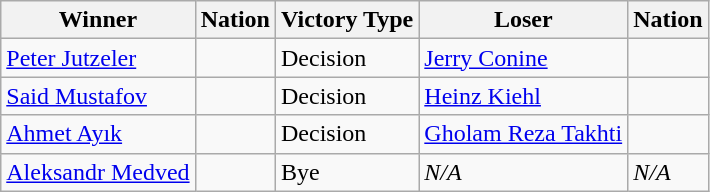<table class="wikitable sortable" style="text-align:left;">
<tr>
<th>Winner</th>
<th>Nation</th>
<th>Victory Type</th>
<th>Loser</th>
<th>Nation</th>
</tr>
<tr>
<td><a href='#'>Peter Jutzeler</a></td>
<td></td>
<td>Decision</td>
<td><a href='#'>Jerry Conine</a></td>
<td></td>
</tr>
<tr>
<td><a href='#'>Said Mustafov</a></td>
<td></td>
<td>Decision</td>
<td><a href='#'>Heinz Kiehl</a></td>
<td></td>
</tr>
<tr>
<td><a href='#'>Ahmet Ayık</a></td>
<td></td>
<td>Decision</td>
<td><a href='#'>Gholam Reza Takhti</a></td>
<td></td>
</tr>
<tr>
<td><a href='#'>Aleksandr Medved</a></td>
<td></td>
<td>Bye</td>
<td><em>N/A</em></td>
<td><em>N/A</em></td>
</tr>
</table>
